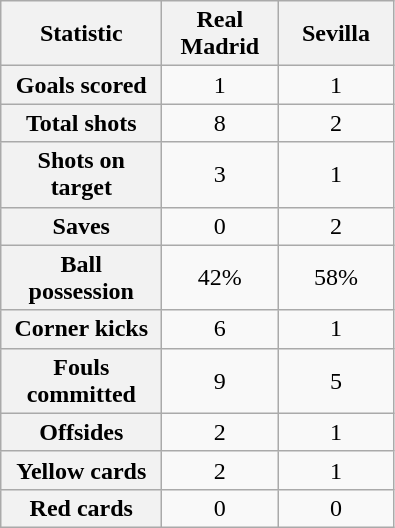<table class="wikitable plainrowheaders" style="text-align:center">
<tr>
<th scope="col" style="width:100px">Statistic</th>
<th scope="col" style="width:70px">Real Madrid</th>
<th scope="col" style="width:70px">Sevilla</th>
</tr>
<tr>
<th scope=row>Goals scored</th>
<td>1</td>
<td>1</td>
</tr>
<tr>
<th scope=row>Total shots</th>
<td>8</td>
<td>2</td>
</tr>
<tr>
<th scope=row>Shots on target</th>
<td>3</td>
<td>1</td>
</tr>
<tr>
<th scope=row>Saves</th>
<td>0</td>
<td>2</td>
</tr>
<tr>
<th scope=row>Ball possession</th>
<td>42%</td>
<td>58%</td>
</tr>
<tr>
<th scope=row>Corner kicks</th>
<td>6</td>
<td>1</td>
</tr>
<tr>
<th scope=row>Fouls committed</th>
<td>9</td>
<td>5</td>
</tr>
<tr>
<th scope=row>Offsides</th>
<td>2</td>
<td>1</td>
</tr>
<tr>
<th scope=row>Yellow cards</th>
<td>2</td>
<td>1</td>
</tr>
<tr>
<th scope=row>Red cards</th>
<td>0</td>
<td>0</td>
</tr>
</table>
